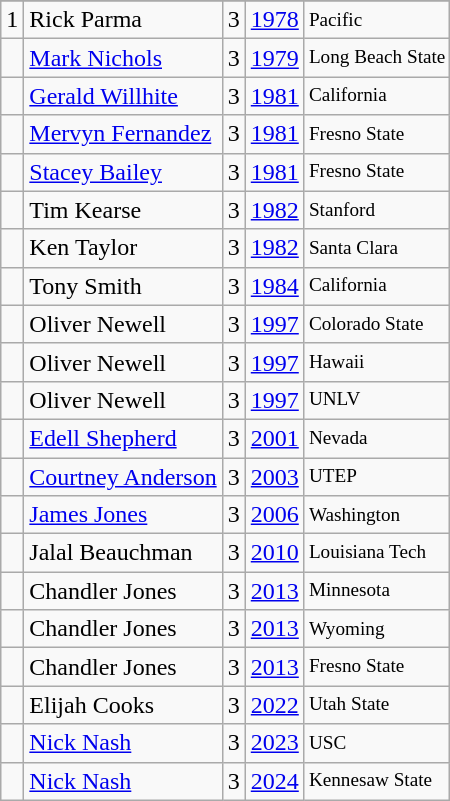<table class="wikitable">
<tr>
</tr>
<tr>
<td>1</td>
<td>Rick Parma</td>
<td>3</td>
<td><a href='#'>1978</a></td>
<td style="font-size:80%;">Pacific</td>
</tr>
<tr>
<td></td>
<td><a href='#'>Mark Nichols</a></td>
<td>3</td>
<td><a href='#'>1979</a></td>
<td style="font-size:80%;">Long Beach State</td>
</tr>
<tr>
<td></td>
<td><a href='#'>Gerald Willhite</a></td>
<td>3</td>
<td><a href='#'>1981</a></td>
<td style="font-size:80%;">California</td>
</tr>
<tr>
<td></td>
<td><a href='#'>Mervyn Fernandez</a></td>
<td>3</td>
<td><a href='#'>1981</a></td>
<td style="font-size:80%;">Fresno State</td>
</tr>
<tr>
<td></td>
<td><a href='#'>Stacey Bailey</a></td>
<td>3</td>
<td><a href='#'>1981</a></td>
<td style="font-size:80%;">Fresno State</td>
</tr>
<tr>
<td></td>
<td>Tim Kearse</td>
<td>3</td>
<td><a href='#'>1982</a></td>
<td style="font-size:80%;">Stanford</td>
</tr>
<tr>
<td></td>
<td>Ken Taylor</td>
<td>3</td>
<td><a href='#'>1982</a></td>
<td style="font-size:80%;">Santa Clara</td>
</tr>
<tr>
<td></td>
<td>Tony Smith</td>
<td>3</td>
<td><a href='#'>1984</a></td>
<td style="font-size:80%;">California</td>
</tr>
<tr>
<td></td>
<td>Oliver Newell</td>
<td>3</td>
<td><a href='#'>1997</a></td>
<td style="font-size:80%;">Colorado State</td>
</tr>
<tr>
<td></td>
<td>Oliver Newell</td>
<td>3</td>
<td><a href='#'>1997</a></td>
<td style="font-size:80%;">Hawaii</td>
</tr>
<tr>
<td></td>
<td>Oliver Newell</td>
<td>3</td>
<td><a href='#'>1997</a></td>
<td style="font-size:80%;">UNLV</td>
</tr>
<tr>
<td></td>
<td><a href='#'>Edell Shepherd</a></td>
<td>3</td>
<td><a href='#'>2001</a></td>
<td style="font-size:80%;">Nevada</td>
</tr>
<tr>
<td></td>
<td><a href='#'>Courtney Anderson</a></td>
<td>3</td>
<td><a href='#'>2003</a></td>
<td style="font-size:80%;">UTEP</td>
</tr>
<tr>
<td></td>
<td><a href='#'>James Jones</a></td>
<td>3</td>
<td><a href='#'>2006</a></td>
<td style="font-size:80%;">Washington</td>
</tr>
<tr>
<td></td>
<td>Jalal Beauchman</td>
<td>3</td>
<td><a href='#'>2010</a></td>
<td style="font-size:80%;">Louisiana Tech</td>
</tr>
<tr>
<td></td>
<td>Chandler Jones</td>
<td>3</td>
<td><a href='#'>2013</a></td>
<td style="font-size:80%;">Minnesota</td>
</tr>
<tr>
<td></td>
<td>Chandler Jones</td>
<td>3</td>
<td><a href='#'>2013</a></td>
<td style="font-size:80%;">Wyoming</td>
</tr>
<tr>
<td></td>
<td>Chandler Jones</td>
<td>3</td>
<td><a href='#'>2013</a></td>
<td style="font-size:80%;">Fresno State</td>
</tr>
<tr>
<td></td>
<td>Elijah Cooks</td>
<td>3</td>
<td><a href='#'>2022</a></td>
<td style="font-size:80%;">Utah State</td>
</tr>
<tr>
<td></td>
<td><a href='#'>Nick Nash</a></td>
<td>3</td>
<td><a href='#'>2023</a></td>
<td style="font-size:80%;">USC</td>
</tr>
<tr>
<td></td>
<td><a href='#'>Nick Nash</a></td>
<td>3</td>
<td><a href='#'>2024</a></td>
<td style="font-size:80%;">Kennesaw State</td>
</tr>
</table>
